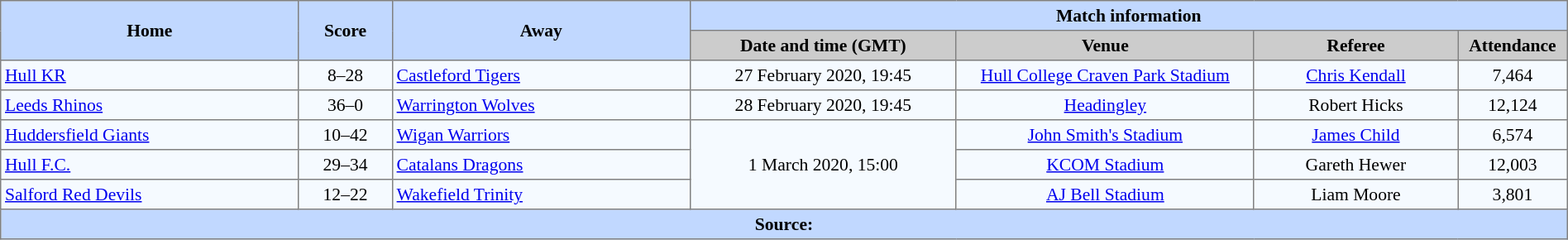<table border=1 style="border-collapse:collapse; font-size:90%; text-align:center;" cellpadding=3 cellspacing=0 width=100%>
<tr bgcolor=#C1D8FF>
<th rowspan=2 width=19%>Home</th>
<th rowspan=2 width=6%>Score</th>
<th rowspan=2 width=19%>Away</th>
<th colspan=4>Match information</th>
</tr>
<tr bgcolor=#CCCCCC>
<th width=17%>Date and time (GMT)</th>
<th width=19%>Venue</th>
<th width=13%>Referee</th>
<th width=7%>Attendance</th>
</tr>
<tr bgcolor=#F5FAFF>
<td align=left> <a href='#'>Hull KR</a></td>
<td>8–28</td>
<td align=left> <a href='#'>Castleford Tigers</a></td>
<td>27 February 2020, 19:45</td>
<td><a href='#'>Hull College Craven Park Stadium</a></td>
<td><a href='#'>Chris Kendall</a></td>
<td>7,464</td>
</tr>
<tr bgcolor=#F5FAFF>
<td align=left> <a href='#'>Leeds Rhinos</a></td>
<td>36–0</td>
<td align=left> <a href='#'>Warrington Wolves</a></td>
<td>28 February 2020, 19:45</td>
<td><a href='#'>Headingley</a></td>
<td>Robert Hicks</td>
<td>12,124</td>
</tr>
<tr bgcolor=#F5FAFF>
<td align=left> <a href='#'>Huddersfield Giants</a></td>
<td>10–42</td>
<td align=left> <a href='#'>Wigan Warriors</a></td>
<td rowspan="3">1 March 2020, 15:00</td>
<td><a href='#'>John Smith's Stadium</a></td>
<td><a href='#'>James Child</a></td>
<td>6,574</td>
</tr>
<tr bgcolor=#F5FAFF>
<td align=left> <a href='#'>Hull F.C.</a></td>
<td>29–34</td>
<td align=left> <a href='#'>Catalans Dragons</a></td>
<td><a href='#'>KCOM Stadium</a></td>
<td>Gareth Hewer</td>
<td>12,003</td>
</tr>
<tr bgcolor=#F5FAFF>
<td align=left> <a href='#'>Salford Red Devils</a></td>
<td>12–22</td>
<td align=left> <a href='#'>Wakefield Trinity</a></td>
<td><a href='#'>AJ Bell Stadium</a></td>
<td>Liam Moore</td>
<td>3,801</td>
</tr>
<tr style="background:#c1d8ff;">
<th colspan=7>Source:</th>
</tr>
</table>
